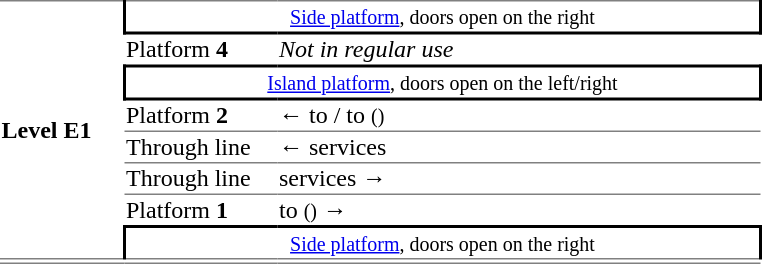<table style="border-collapse:collapse">
<tr style="border-top:1px solid grey">
<td rowspan=8 style="width:80px"><strong>Level E1</strong></td>
<td colspan=2 style="border:solid;border-width:0px 2px 2px;text-align:center"><small><a href='#'>Side platform</a>, doors open on the right</small></td>
</tr>
<tr>
<td style="width:100px">Platform <strong>4</strong></td>
<td style="width:320px"> <em>Not in regular use</em></td>
</tr>
<tr>
<td colspan=2 style="border:2px solid;text-align:center"><small><a href='#'>Island platform</a>, doors open on the left/right</small></td>
</tr>
<tr>
<td>Platform <strong>2</strong></td>
<td>←  to  /  to  <small>()</small></td>
</tr>
<tr style="border-top:1px solid grey">
<td>Through line</td>
<td>←  services</td>
</tr>
<tr style="border-top:1px solid grey">
<td>Through line</td>
<td>  services →</td>
</tr>
<tr style="border-top:1px solid grey">
<td>Platform <strong>1</strong></td>
<td>   to  <small>()</small> →</td>
</tr>
<tr>
<td colspan=2 style="border:solid;border-width:2px 2px 0;text-align:center"><small><a href='#'>Side platform</a>, doors open on the right</small></td>
</tr>
<tr style="border:solid grey;border-width:1px 0">
<td><strong></strong></td>
<td></td>
<td></td>
</tr>
</table>
